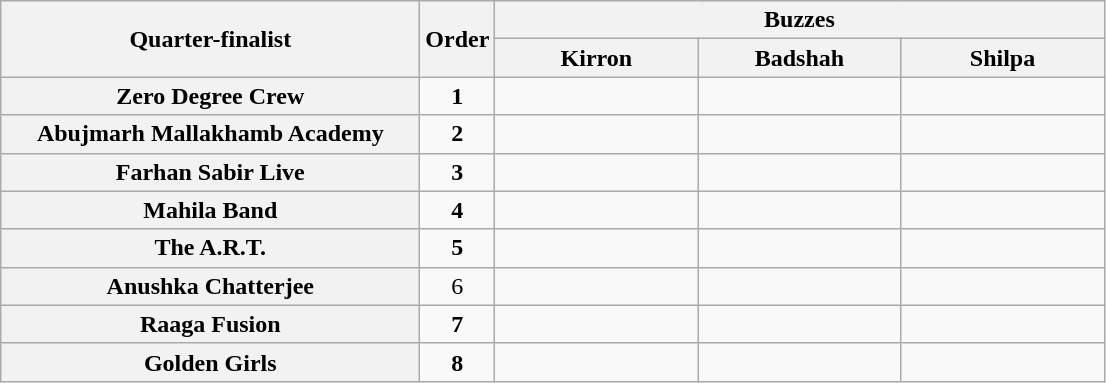<table class="wikitable plainrowheaders sortable" style="text-align:center;">
<tr>
<th rowspan="2" class="unsortable" scope="col" style="width:17em;">Quarter-finalist</th>
<th rowspan="2" scope="col" style="width:1em;">Order</th>
<th colspan="3" class="unsortable" scope="col" style="width:24em;">Buzzes</th>
</tr>
<tr>
<th class="unsortable" scope="col" style="width:8em;">Kirron</th>
<th class="unsortable" scope="col" style="width:8em;">Badshah</th>
<th class="unsortable" scope="col" style="width:8em;">Shilpa</th>
</tr>
<tr>
<th scope="row"><strong>Zero Degree Crew</strong></th>
<td><strong>1</strong></td>
<td style="text-align:center;"><strong></strong></td>
<td style="text-align:center;"></td>
<td></td>
</tr>
<tr>
<th scope="row"><strong>Abujmarh Mallakhamb Academy</strong></th>
<td><strong>2</strong></td>
<td></td>
<td></td>
<td><strong></strong></td>
</tr>
<tr>
<th scope="row"><strong>Farhan Sabir Live</strong></th>
<td><strong>3</strong></td>
<td><strong></strong></td>
<td></td>
<td></td>
</tr>
<tr>
<th scope="row"><strong>Mahila Band</strong></th>
<td><strong>4</strong></td>
<td></td>
<td></td>
<td></td>
</tr>
<tr>
<th scope="row"><strong>The A.R.T.</strong></th>
<td><strong>5</strong></td>
<td><strong></strong></td>
<td></td>
<td></td>
</tr>
<tr>
<th scope="row"><strong>Anushka Chatterjee</strong></th>
<td>6</td>
<td></td>
<td></td>
<td></td>
</tr>
<tr>
<th scope="row"><strong>Raaga Fusion</strong></th>
<td><strong>7</strong></td>
<td></td>
<td></td>
<td></td>
</tr>
<tr>
<th scope="row"><strong>Golden Girls</strong></th>
<td><strong>8</strong></td>
<td><strong></strong></td>
<td></td>
<td></td>
</tr>
</table>
